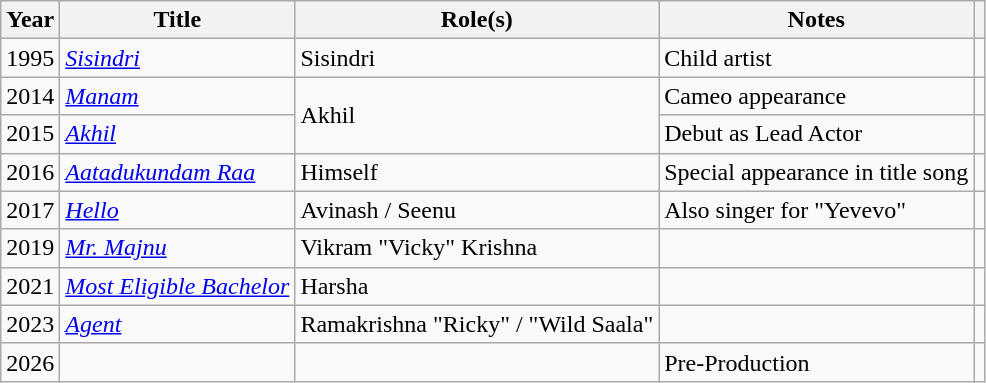<table class="wikitable sortable plainrowheaders">
<tr>
<th scope="col">Year</th>
<th scope="col">Title</th>
<th scope="col">Role(s)</th>
<th scope="col" class="unsortable">Notes</th>
<th scope="col" class="unsortable"></th>
</tr>
<tr>
<td>1995</td>
<td><em><a href='#'>Sisindri</a></em></td>
<td>Sisindri</td>
<td>Child artist</td>
<td></td>
</tr>
<tr>
<td>2014</td>
<td><em><a href='#'>Manam</a></em></td>
<td rowspan="2">Akhil</td>
<td>Cameo appearance</td>
<td></td>
</tr>
<tr>
<td>2015</td>
<td><em><a href='#'>Akhil</a></em></td>
<td>Debut as Lead Actor</td>
<td></td>
</tr>
<tr>
<td>2016</td>
<td><em><a href='#'>Aatadukundam Raa</a></em></td>
<td>Himself</td>
<td>Special appearance in title song</td>
<td></td>
</tr>
<tr>
<td>2017</td>
<td><em><a href='#'>Hello</a></em></td>
<td>Avinash / Seenu</td>
<td>Also singer for "Yevevo"</td>
<td></td>
</tr>
<tr>
<td>2019</td>
<td><em><a href='#'>Mr. Majnu</a></em></td>
<td>Vikram "Vicky" Krishna</td>
<td></td>
<td></td>
</tr>
<tr>
<td>2021</td>
<td><em><a href='#'>Most Eligible Bachelor</a></em></td>
<td>Harsha</td>
<td></td>
<td></td>
</tr>
<tr>
<td>2023</td>
<td><em><a href='#'>Agent</a></em></td>
<td>Ramakrishna "Ricky" / "Wild Saala"</td>
<td></td>
<td></td>
</tr>
<tr>
<td>2026</td>
<td></td>
<td></td>
<td>Pre-Production</td>
<td></td>
</tr>
</table>
